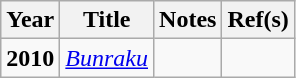<table class="wikitable">
<tr>
<th>Year</th>
<th>Title</th>
<th>Notes</th>
<th>Ref(s)</th>
</tr>
<tr>
<td><strong>2010</strong></td>
<td><em><a href='#'>Bunraku</a></em></td>
<td></td>
<td></td>
</tr>
</table>
